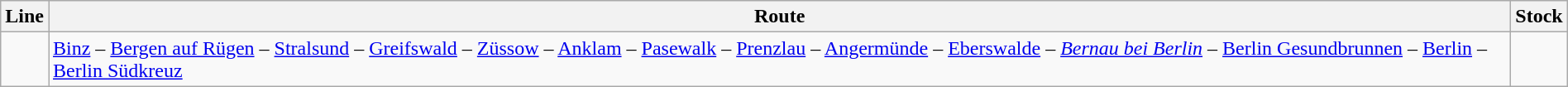<table class="wikitable" width="100%">
<tr>
<th>Line</th>
<th>Route</th>
<th>Stock</th>
</tr>
<tr>
<td></td>
<td><a href='#'>Binz</a> – <a href='#'>Bergen auf Rügen</a> – <a href='#'>Stralsund</a> – <a href='#'>Greifswald</a> – <a href='#'>Züssow</a> – <a href='#'>Anklam</a> – <a href='#'>Pasewalk</a> – <a href='#'>Prenzlau</a> – <a href='#'>Angermünde</a> – <a href='#'>Eberswalde</a> – <em><a href='#'>Bernau bei Berlin</a></em> – <a href='#'>Berlin Gesundbrunnen</a> – <a href='#'>Berlin</a> – <a href='#'>Berlin Südkreuz</a></td>
<td></td>
</tr>
</table>
